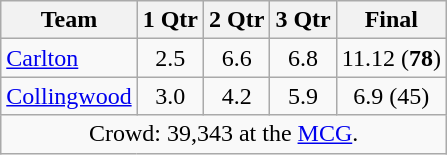<table class="wikitable">
<tr>
<th>Team</th>
<th>1 Qtr</th>
<th>2 Qtr</th>
<th>3 Qtr</th>
<th>Final</th>
</tr>
<tr>
<td><a href='#'>Carlton</a></td>
<td align=center>2.5</td>
<td align=center>6.6</td>
<td align=center>6.8</td>
<td align=center>11.12 (<strong>78</strong>)</td>
</tr>
<tr>
<td><a href='#'>Collingwood</a></td>
<td align=center>3.0</td>
<td align=center>4.2</td>
<td align=center>5.9</td>
<td align=center>6.9 (45)</td>
</tr>
<tr>
<td colspan="5" align="center">Crowd: 39,343 at the <a href='#'>MCG</a>.</td>
</tr>
</table>
